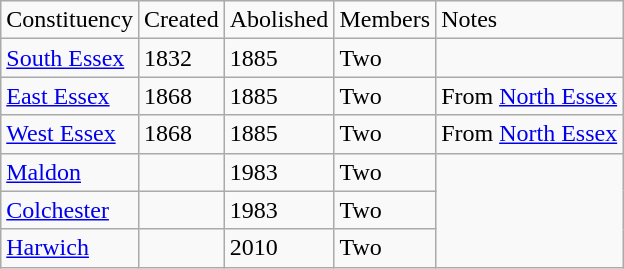<table class="wikitable">
<tr>
<td>Constituency</td>
<td>Created</td>
<td>Abolished</td>
<td>Members</td>
<td>Notes</td>
</tr>
<tr>
<td><a href='#'>South Essex</a></td>
<td>1832</td>
<td>1885</td>
<td>Two</td>
<td></td>
</tr>
<tr>
<td><a href='#'>East Essex</a></td>
<td>1868</td>
<td>1885</td>
<td>Two</td>
<td>From <a href='#'>North Essex</a></td>
</tr>
<tr>
<td><a href='#'>West Essex</a></td>
<td>1868</td>
<td>1885</td>
<td>Two</td>
<td>From <a href='#'>North Essex</a></td>
</tr>
<tr>
<td><a href='#'>Maldon</a></td>
<td></td>
<td>1983</td>
<td>Two</td>
</tr>
<tr>
<td><a href='#'>Colchester</a></td>
<td></td>
<td>1983</td>
<td>Two</td>
</tr>
<tr>
<td><a href='#'>Harwich</a></td>
<td></td>
<td>2010</td>
<td>Two</td>
</tr>
</table>
